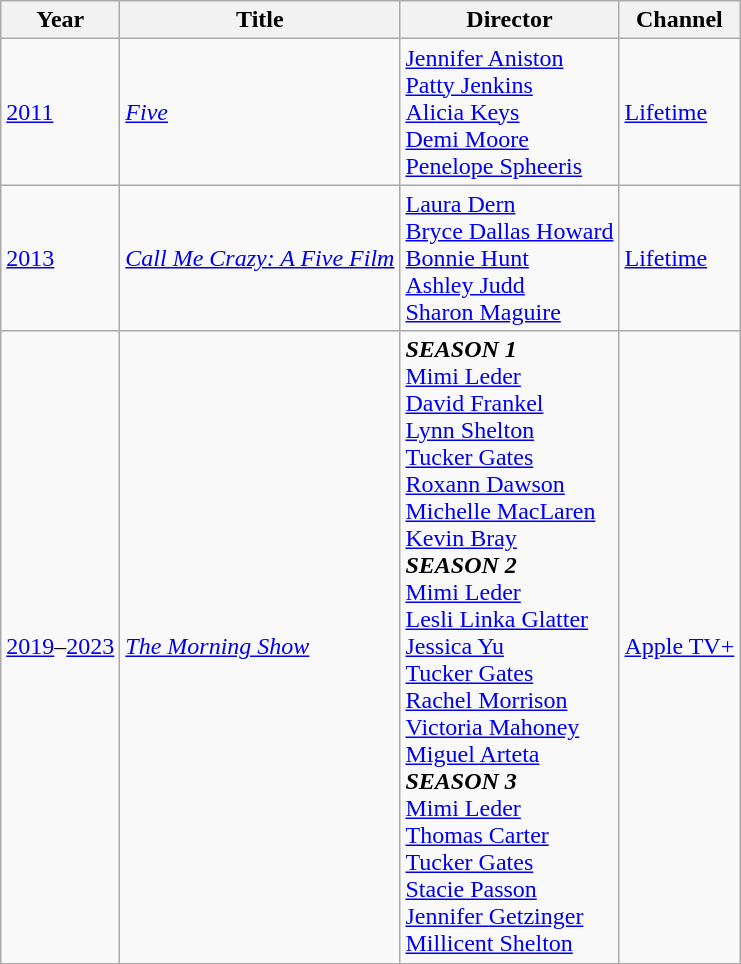<table class="wikitable sortable">
<tr>
<th>Year</th>
<th>Title</th>
<th>Director</th>
<th>Channel</th>
</tr>
<tr>
<td><a href='#'>2011</a></td>
<td><em><a href='#'>Five</a></em></td>
<td><a href='#'>Jennifer Aniston</a><br><a href='#'>Patty Jenkins</a><br><a href='#'>Alicia Keys</a><br><a href='#'>Demi Moore</a><br><a href='#'>Penelope Spheeris</a></td>
<td><a href='#'>Lifetime</a></td>
</tr>
<tr>
<td><a href='#'>2013</a></td>
<td><em><a href='#'>Call Me Crazy: A Five Film</a></em></td>
<td><a href='#'>Laura Dern</a><br><a href='#'>Bryce Dallas Howard</a><br><a href='#'>Bonnie Hunt</a><br><a href='#'>Ashley Judd</a><br><a href='#'>Sharon Maguire</a></td>
<td><a href='#'>Lifetime</a></td>
</tr>
<tr>
<td><a href='#'>2019</a>–<a href='#'>2023</a></td>
<td><em><a href='#'>The Morning Show</a></em></td>
<td><strong><em>SEASON 1</em></strong><br><a href='#'>Mimi Leder</a><br><a href='#'>David Frankel</a><br><a href='#'>Lynn Shelton</a><br><a href='#'>Tucker Gates</a><br><a href='#'>Roxann Dawson</a><br><a href='#'>Michelle MacLaren</a><br><a href='#'>Kevin Bray</a><br><strong><em>SEASON 2</em></strong><br><a href='#'>Mimi Leder</a><br><a href='#'>Lesli Linka Glatter</a><br><a href='#'>Jessica Yu</a><br><a href='#'>Tucker Gates</a><br><a href='#'>Rachel Morrison</a><br><a href='#'>Victoria Mahoney</a><br><a href='#'>Miguel Arteta</a><br><strong><em>SEASON 3</em></strong><br><a href='#'>Mimi Leder</a><br><a href='#'>Thomas Carter</a><br><a href='#'>Tucker Gates</a><br><a href='#'>Stacie Passon</a><br><a href='#'>Jennifer Getzinger</a><br><a href='#'>Millicent Shelton</a></td>
<td><a href='#'>Apple TV+</a></td>
</tr>
</table>
